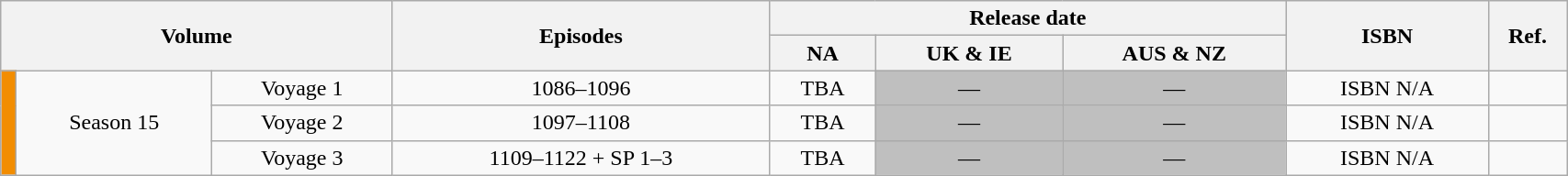<table class="wikitable" style="text-align: center; width: 90%;">
<tr>
<th colspan="3" rowspan="2">Volume</th>
<th rowspan="2">Episodes</th>
<th colspan="3">Release date</th>
<th rowspan="2">ISBN</th>
<th rowspan="2" width="5%">Ref.</th>
</tr>
<tr>
<th>NA</th>
<th>UK & IE</th>
<th>AUS & NZ</th>
</tr>
<tr>
<td rowspan="3" style="width:1%; background:#F28D01;"></td>
<td rowspan="3">Season 15</td>
<td>Voyage 1</td>
<td>1086–1096</td>
<td>TBA</td>
<td style="background:#BFBFBF;">—</td>
<td style="background:#BFBFBF;">—</td>
<td>ISBN N/A</td>
<td></td>
</tr>
<tr>
<td>Voyage 2</td>
<td>1097–1108</td>
<td>TBA</td>
<td style="background:#BFBFBF;">—</td>
<td style="background:#BFBFBF;">—</td>
<td>ISBN N/A</td>
<td></td>
</tr>
<tr>
<td>Voyage 3</td>
<td>1109–1122 + SP 1–3</td>
<td>TBA </td>
<td style="background:#BFBFBF;">—</td>
<td style="background:#BFBFBF;">—</td>
<td>ISBN N/A</td>
<td></td>
</tr>
</table>
